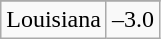<table class="wikitable">
<tr align="center">
</tr>
<tr align="center">
<td>Louisiana</td>
<td>–3.0</td>
</tr>
</table>
